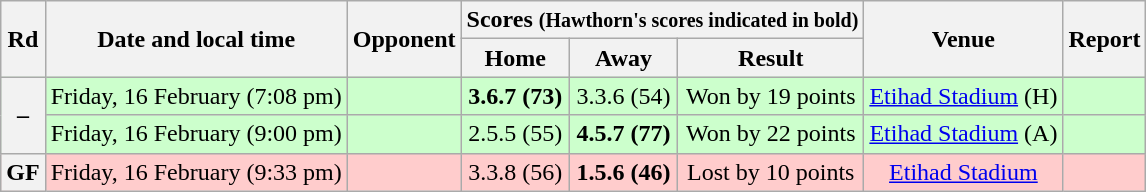<table class="wikitable" style="text-align:center">
<tr>
<th rowspan="2">Rd</th>
<th rowspan="2">Date and local time</th>
<th rowspan="2">Opponent</th>
<th colspan="3">Scores <small>(Hawthorn's scores indicated in bold)</small></th>
<th rowspan="2">Venue</th>
<th rowspan="2">Report</th>
</tr>
<tr>
<th>Home</th>
<th>Away</th>
<th>Result</th>
</tr>
<tr style="background:#cfc">
<th rowspan="2">–</th>
<td align="left">Friday, 16 February (7:08 pm)</td>
<td align="left"></td>
<td><strong>3.6.7 (73)</strong></td>
<td>3.3.6 (54)</td>
<td>Won by 19 points</td>
<td><a href='#'>Etihad Stadium</a> (H)</td>
<td></td>
</tr>
<tr style="background:#cfc">
<td align="left">Friday, 16 February (9:00 pm)</td>
<td align="left"></td>
<td>2.5.5 (55)</td>
<td><strong>4.5.7 (77)</strong></td>
<td>Won by 22 points</td>
<td><a href='#'>Etihad Stadium</a> (A)</td>
<td></td>
</tr>
<tr style="background:#fcc;">
<th>GF</th>
<td align="left">Friday, 16 February (9:33 pm)</td>
<td align="left"></td>
<td>3.3.8 (56)</td>
<td><strong>1.5.6 (46)</strong></td>
<td>Lost by 10 points</td>
<td><a href='#'>Etihad Stadium</a></td>
<td></td>
</tr>
</table>
